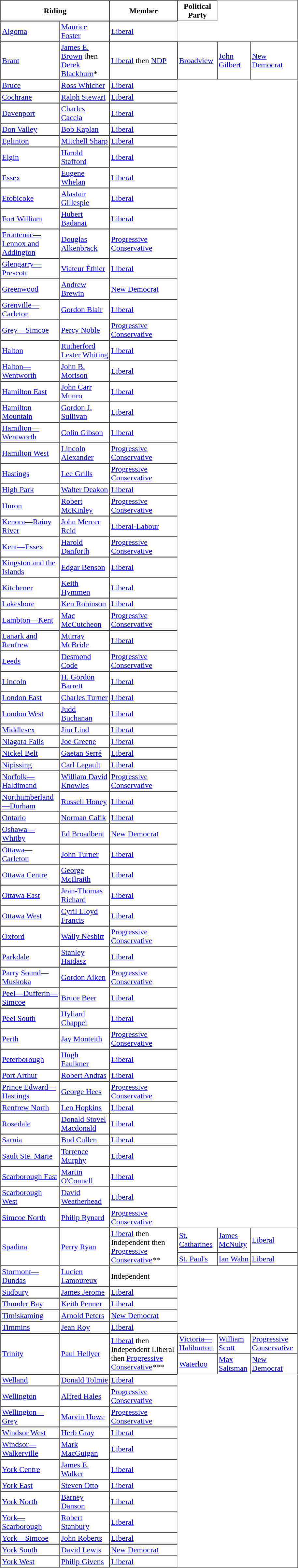<table border="1" table width="610" cellpadding="2" cellspacing="0">
<tr>
<th colspan=2>Riding</th>
<th>Member</th>
<th>Political Party</th>
</tr>
<tr>
<td><a href='#'>Algoma</a></td>
<td><a href='#'>Maurice Foster</a></td>
<td><a href='#'>Liberal</a></td>
</tr>
<tr>
<td rowspan=2><a href='#'>Brant</a></td>
<td rowspan=2><a href='#'>James E. Brown</a> then <a href='#'>Derek Blackburn</a>*</td>
<td rowspan=2><a href='#'>Liberal</a> then <a href='#'>NDP</a><br></td>
</tr>
<tr>
<td><a href='#'>Broadview</a></td>
<td><a href='#'>John Gilbert</a></td>
<td><a href='#'>New Democrat</a></td>
</tr>
<tr>
<td><a href='#'>Bruce</a></td>
<td><a href='#'>Ross Whicher</a></td>
<td><a href='#'>Liberal</a></td>
</tr>
<tr>
<td><a href='#'>Cochrane</a></td>
<td><a href='#'>Ralph Stewart</a></td>
<td><a href='#'>Liberal</a></td>
</tr>
<tr>
<td><a href='#'>Davenport</a></td>
<td><a href='#'>Charles Caccia</a></td>
<td><a href='#'>Liberal</a></td>
</tr>
<tr>
<td><a href='#'>Don Valley</a></td>
<td><a href='#'>Bob Kaplan</a></td>
<td><a href='#'>Liberal</a></td>
</tr>
<tr>
<td><a href='#'>Eglinton</a></td>
<td><a href='#'>Mitchell Sharp</a></td>
<td><a href='#'>Liberal</a></td>
</tr>
<tr>
<td><a href='#'>Elgin</a></td>
<td><a href='#'>Harold Stafford</a></td>
<td><a href='#'>Liberal</a></td>
</tr>
<tr>
<td><a href='#'>Essex</a></td>
<td><a href='#'>Eugene Whelan</a></td>
<td><a href='#'>Liberal</a></td>
</tr>
<tr>
<td><a href='#'>Etobicoke</a></td>
<td><a href='#'>Alastair Gillespie</a></td>
<td><a href='#'>Liberal</a></td>
</tr>
<tr>
<td><a href='#'>Fort William</a></td>
<td><a href='#'>Hubert Badanai</a></td>
<td><a href='#'>Liberal</a></td>
</tr>
<tr>
<td><a href='#'>Frontenac—Lennox and Addington</a></td>
<td><a href='#'>Douglas Alkenbrack</a></td>
<td><a href='#'>Progressive Conservative</a></td>
</tr>
<tr>
<td><a href='#'>Glengarry—Prescott</a></td>
<td><a href='#'>Viateur Éthier</a></td>
<td><a href='#'>Liberal</a></td>
</tr>
<tr>
<td><a href='#'>Greenwood</a></td>
<td><a href='#'>Andrew Brewin</a></td>
<td><a href='#'>New Democrat</a></td>
</tr>
<tr>
<td><a href='#'>Grenville—Carleton</a></td>
<td><a href='#'>Gordon Blair</a></td>
<td><a href='#'>Liberal</a></td>
</tr>
<tr>
<td><a href='#'>Grey—Simcoe</a></td>
<td><a href='#'>Percy Noble</a></td>
<td><a href='#'>Progressive Conservative</a></td>
</tr>
<tr>
<td><a href='#'>Halton</a></td>
<td><a href='#'>Rutherford Lester Whiting</a></td>
<td><a href='#'>Liberal</a></td>
</tr>
<tr>
<td><a href='#'>Halton—Wentworth</a></td>
<td><a href='#'>John B. Morison</a></td>
<td><a href='#'>Liberal</a></td>
</tr>
<tr>
<td><a href='#'>Hamilton East</a></td>
<td><a href='#'>John Carr Munro</a></td>
<td><a href='#'>Liberal</a></td>
</tr>
<tr>
<td><a href='#'>Hamilton Mountain</a></td>
<td><a href='#'>Gordon J. Sullivan</a></td>
<td><a href='#'>Liberal</a></td>
</tr>
<tr>
<td><a href='#'>Hamilton—Wentworth</a></td>
<td><a href='#'>Colin Gibson</a></td>
<td><a href='#'>Liberal</a></td>
</tr>
<tr>
<td><a href='#'>Hamilton West</a></td>
<td><a href='#'>Lincoln Alexander</a></td>
<td><a href='#'>Progressive Conservative</a></td>
</tr>
<tr>
<td><a href='#'>Hastings</a></td>
<td><a href='#'>Lee Grills</a></td>
<td><a href='#'>Progressive Conservative</a></td>
</tr>
<tr>
<td><a href='#'>High Park</a></td>
<td><a href='#'>Walter Deakon</a></td>
<td><a href='#'>Liberal</a></td>
</tr>
<tr>
<td><a href='#'>Huron</a></td>
<td><a href='#'>Robert McKinley</a></td>
<td><a href='#'>Progressive Conservative</a></td>
</tr>
<tr>
<td><a href='#'>Kenora—Rainy River</a></td>
<td><a href='#'>John Mercer Reid</a></td>
<td><a href='#'>Liberal-Labour</a></td>
</tr>
<tr>
<td><a href='#'>Kent—Essex</a></td>
<td><a href='#'>Harold Danforth</a></td>
<td><a href='#'>Progressive Conservative</a></td>
</tr>
<tr>
<td><a href='#'>Kingston and the Islands</a></td>
<td><a href='#'>Edgar Benson</a></td>
<td><a href='#'>Liberal</a></td>
</tr>
<tr>
<td><a href='#'>Kitchener</a></td>
<td><a href='#'>Keith Hymmen</a></td>
<td><a href='#'>Liberal</a></td>
</tr>
<tr>
<td><a href='#'>Lakeshore</a></td>
<td><a href='#'>Ken Robinson</a></td>
<td><a href='#'>Liberal</a></td>
</tr>
<tr>
<td><a href='#'>Lambton—Kent</a></td>
<td><a href='#'>Mac McCutcheon</a></td>
<td><a href='#'>Progressive Conservative</a></td>
</tr>
<tr>
<td><a href='#'>Lanark and Renfrew</a></td>
<td><a href='#'>Murray McBride</a></td>
<td><a href='#'>Liberal</a></td>
</tr>
<tr>
<td><a href='#'>Leeds</a></td>
<td><a href='#'>Desmond Code</a></td>
<td><a href='#'>Progressive Conservative</a></td>
</tr>
<tr>
<td><a href='#'>Lincoln</a></td>
<td><a href='#'>H. Gordon Barrett</a></td>
<td><a href='#'>Liberal</a></td>
</tr>
<tr>
<td><a href='#'>London East</a></td>
<td><a href='#'>Charles Turner</a></td>
<td><a href='#'>Liberal</a></td>
</tr>
<tr>
<td><a href='#'>London West</a></td>
<td><a href='#'>Judd Buchanan</a></td>
<td><a href='#'>Liberal</a></td>
</tr>
<tr>
<td><a href='#'>Middlesex</a></td>
<td><a href='#'>Jim Lind</a></td>
<td><a href='#'>Liberal</a></td>
</tr>
<tr>
<td><a href='#'>Niagara Falls</a></td>
<td><a href='#'>Joe Greene</a></td>
<td><a href='#'>Liberal</a></td>
</tr>
<tr>
<td><a href='#'>Nickel Belt</a></td>
<td><a href='#'>Gaetan Serré</a></td>
<td><a href='#'>Liberal</a></td>
</tr>
<tr>
<td><a href='#'>Nipissing</a></td>
<td><a href='#'>Carl Legault</a></td>
<td><a href='#'>Liberal</a></td>
</tr>
<tr>
<td><a href='#'>Norfolk—Haldimand</a></td>
<td><a href='#'>William David Knowles</a></td>
<td><a href='#'>Progressive Conservative</a></td>
</tr>
<tr>
<td><a href='#'>Northumberland—Durham</a></td>
<td><a href='#'>Russell Honey</a></td>
<td><a href='#'>Liberal</a></td>
</tr>
<tr>
<td><a href='#'>Ontario</a></td>
<td><a href='#'>Norman Cafik</a></td>
<td><a href='#'>Liberal</a></td>
</tr>
<tr>
<td><a href='#'>Oshawa—Whitby</a></td>
<td><a href='#'>Ed Broadbent</a></td>
<td><a href='#'>New Democrat</a></td>
</tr>
<tr>
<td><a href='#'>Ottawa—Carleton</a></td>
<td><a href='#'>John Turner</a></td>
<td><a href='#'>Liberal</a></td>
</tr>
<tr>
<td><a href='#'>Ottawa Centre</a></td>
<td><a href='#'>George McIlraith</a></td>
<td><a href='#'>Liberal</a></td>
</tr>
<tr>
<td><a href='#'>Ottawa East</a></td>
<td><a href='#'>Jean-Thomas Richard</a></td>
<td><a href='#'>Liberal</a></td>
</tr>
<tr>
<td><a href='#'>Ottawa West</a></td>
<td><a href='#'>Cyril Lloyd Francis</a></td>
<td><a href='#'>Liberal</a></td>
</tr>
<tr>
<td><a href='#'>Oxford</a></td>
<td><a href='#'>Wally Nesbitt</a></td>
<td><a href='#'>Progressive Conservative</a></td>
</tr>
<tr>
<td><a href='#'>Parkdale</a></td>
<td><a href='#'>Stanley Haidasz</a></td>
<td><a href='#'>Liberal</a></td>
</tr>
<tr>
<td><a href='#'>Parry Sound—Muskoka</a></td>
<td><a href='#'>Gordon Aiken</a></td>
<td><a href='#'>Progressive Conservative</a></td>
</tr>
<tr>
<td><a href='#'>Peel—Dufferin—Simcoe</a></td>
<td><a href='#'>Bruce Beer</a></td>
<td><a href='#'>Liberal</a></td>
</tr>
<tr>
<td><a href='#'>Peel South</a></td>
<td><a href='#'>Hyliard Chappel</a></td>
<td><a href='#'>Liberal</a></td>
</tr>
<tr>
<td><a href='#'>Perth</a></td>
<td><a href='#'>Jay Monteith</a></td>
<td><a href='#'>Progressive Conservative</a></td>
</tr>
<tr>
<td><a href='#'>Peterborough</a></td>
<td><a href='#'>Hugh Faulkner</a></td>
<td><a href='#'>Liberal</a></td>
</tr>
<tr>
<td><a href='#'>Port Arthur</a></td>
<td><a href='#'>Robert Andras</a></td>
<td><a href='#'>Liberal</a></td>
</tr>
<tr>
<td><a href='#'>Prince Edward—Hastings</a></td>
<td><a href='#'>George Hees</a></td>
<td><a href='#'>Progressive Conservative</a></td>
</tr>
<tr>
<td><a href='#'>Renfrew North</a></td>
<td><a href='#'>Len Hopkins</a></td>
<td><a href='#'>Liberal</a></td>
</tr>
<tr>
<td><a href='#'>Rosedale</a></td>
<td><a href='#'>Donald Stovel Macdonald</a></td>
<td><a href='#'>Liberal</a></td>
</tr>
<tr>
<td><a href='#'>Sarnia</a></td>
<td><a href='#'>Bud Cullen</a></td>
<td><a href='#'>Liberal</a></td>
</tr>
<tr>
<td><a href='#'>Sault Ste. Marie</a></td>
<td><a href='#'>Terrence Murphy</a></td>
<td><a href='#'>Liberal</a></td>
</tr>
<tr>
<td><a href='#'>Scarborough East</a></td>
<td><a href='#'>Martin O'Connell</a></td>
<td><a href='#'>Liberal</a></td>
</tr>
<tr>
<td><a href='#'>Scarborough West</a></td>
<td><a href='#'>David Weatherhead</a></td>
<td><a href='#'>Liberal</a></td>
</tr>
<tr>
<td><a href='#'>Simcoe North</a></td>
<td><a href='#'>Philip Rynard</a></td>
<td><a href='#'>Progressive Conservative</a></td>
</tr>
<tr>
<td rowspan=3><a href='#'>Spadina</a></td>
<td rowspan=3><a href='#'>Perry Ryan</a></td>
<td rowspan=3><a href='#'>Liberal</a> then Independent then <a href='#'>Progressive Conservative</a>**<br>
</td>
</tr>
<tr>
<td><a href='#'>St. Catharines</a></td>
<td><a href='#'>James McNulty</a></td>
<td><a href='#'>Liberal</a></td>
</tr>
<tr>
<td><a href='#'>St. Paul's</a></td>
<td><a href='#'>Ian Wahn</a></td>
<td><a href='#'>Liberal</a></td>
</tr>
<tr>
<td><a href='#'>Stormont—Dundas</a></td>
<td><a href='#'>Lucien Lamoureux</a></td>
<td>Independent</td>
</tr>
<tr>
<td><a href='#'>Sudbury</a></td>
<td><a href='#'>James Jerome</a></td>
<td><a href='#'>Liberal</a></td>
</tr>
<tr>
<td><a href='#'>Thunder Bay</a></td>
<td><a href='#'>Keith Penner</a></td>
<td><a href='#'>Liberal</a></td>
</tr>
<tr>
<td><a href='#'>Timiskaming</a></td>
<td><a href='#'>Arnold Peters</a></td>
<td><a href='#'>New Democrat</a></td>
</tr>
<tr>
<td><a href='#'>Timmins</a></td>
<td><a href='#'>Jean Roy</a></td>
<td><a href='#'>Liberal</a></td>
</tr>
<tr>
<td rowspan=3><a href='#'>Trinity</a></td>
<td rowspan=3><a href='#'>Paul Hellyer</a></td>
<td rowspan=3><a href='#'>Liberal</a> then Independent Liberal then <a href='#'>Progressive Conservative</a>***<br>
</td>
</tr>
<tr>
<td><a href='#'>Victoria—Haliburton</a></td>
<td><a href='#'>William Scott</a></td>
<td><a href='#'>Progressive Conservative</a></td>
</tr>
<tr>
<td><a href='#'>Waterloo</a></td>
<td><a href='#'>Max Saltsman</a></td>
<td><a href='#'>New Democrat</a></td>
</tr>
<tr>
<td><a href='#'>Welland</a></td>
<td><a href='#'>Donald Tolmie</a></td>
<td><a href='#'>Liberal</a></td>
</tr>
<tr>
<td><a href='#'>Wellington</a></td>
<td><a href='#'>Alfred Hales</a></td>
<td><a href='#'>Progressive Conservative</a></td>
</tr>
<tr>
<td><a href='#'>Wellington—Grey</a></td>
<td><a href='#'>Marvin Howe</a></td>
<td><a href='#'>Progressive Conservative</a></td>
</tr>
<tr>
<td><a href='#'>Windsor West</a></td>
<td><a href='#'>Herb Gray</a></td>
<td><a href='#'>Liberal</a></td>
</tr>
<tr>
<td><a href='#'>Windsor—Walkerville</a></td>
<td><a href='#'>Mark MacGuigan</a></td>
<td><a href='#'>Liberal</a></td>
</tr>
<tr>
<td><a href='#'>York Centre</a></td>
<td><a href='#'>James E. Walker</a></td>
<td><a href='#'>Liberal</a></td>
</tr>
<tr>
<td><a href='#'>York East</a></td>
<td><a href='#'>Steven Otto</a></td>
<td><a href='#'>Liberal</a></td>
</tr>
<tr>
<td><a href='#'>York North</a></td>
<td><a href='#'>Barney Danson</a></td>
<td><a href='#'>Liberal</a></td>
</tr>
<tr>
<td><a href='#'>York—Scarborough</a></td>
<td><a href='#'>Robert Stanbury</a></td>
<td><a href='#'>Liberal</a></td>
</tr>
<tr>
<td><a href='#'>York—Simcoe</a></td>
<td><a href='#'>John Roberts</a></td>
<td><a href='#'>Liberal</a></td>
</tr>
<tr>
<td><a href='#'>York South</a></td>
<td><a href='#'>David Lewis</a></td>
<td><a href='#'>New Democrat</a></td>
</tr>
<tr>
<td><a href='#'>York West</a></td>
<td><a href='#'>Philip Givens</a></td>
<td><a href='#'>Liberal</a></td>
</tr>
</table>
